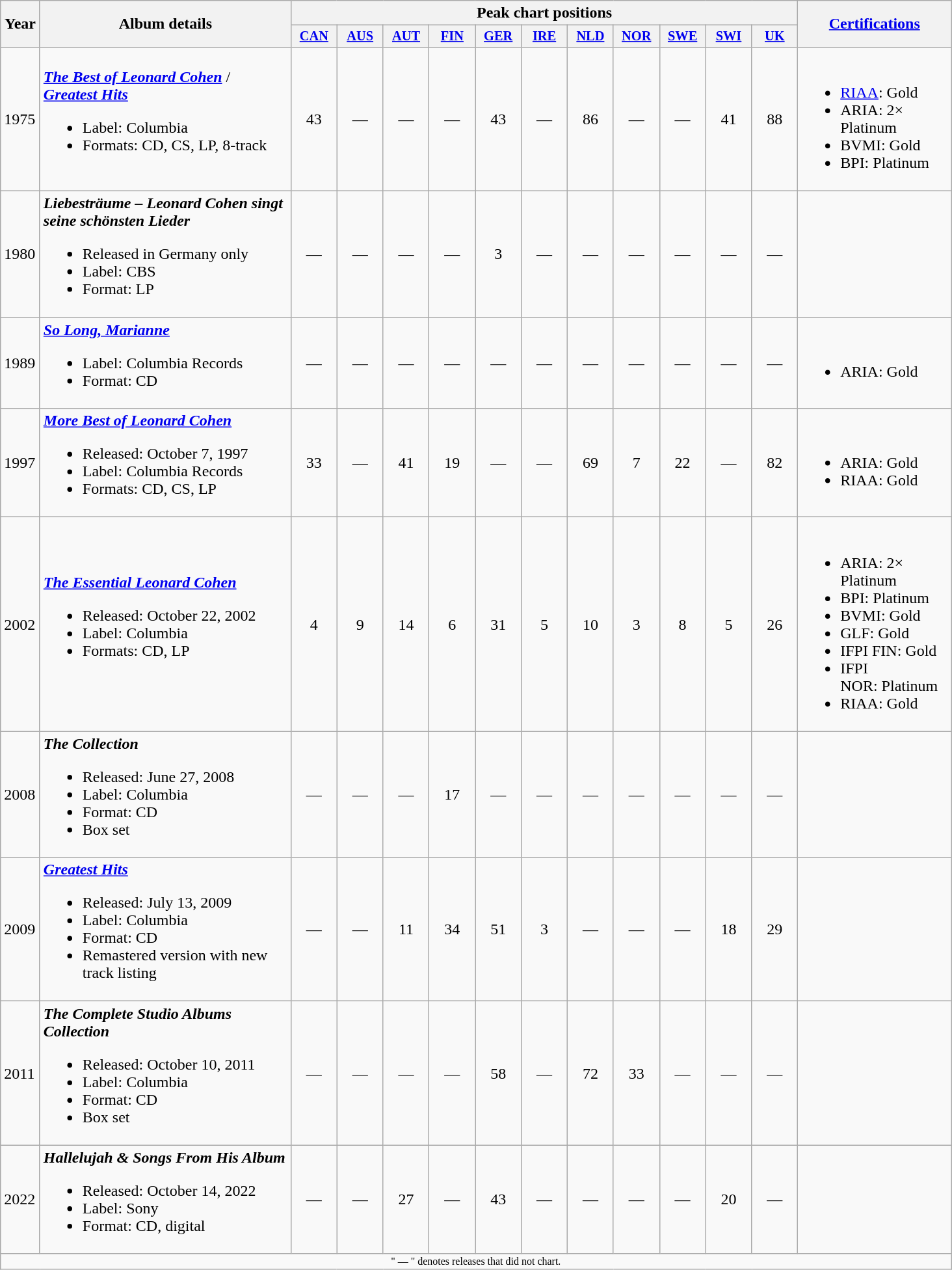<table class="wikitable">
<tr>
<th rowspan="2" width="33">Year</th>
<th rowspan="2" width="250">Album details</th>
<th colspan="11">Peak chart positions</th>
<th rowspan="2" width="150"><a href='#'>Certifications</a></th>
</tr>
<tr>
<th style="width:3em;font-size:85%"><a href='#'>CAN</a><br></th>
<th style="width:3em;font-size:85%"><a href='#'>AUS</a><br></th>
<th style="width:3em;font-size:85%"><a href='#'>AUT</a><br></th>
<th style="width:3em;font-size:85%"><a href='#'>FIN</a><br></th>
<th style="width:3em;font-size:85%"><a href='#'>GER</a><br></th>
<th style="width:3em;font-size:85%"><a href='#'>IRE</a><br></th>
<th style="width:3em;font-size:85%"><a href='#'>NLD</a><br></th>
<th style="width:3em;font-size:85%"><a href='#'>NOR</a><br></th>
<th style="width:3em;font-size:85%"><a href='#'>SWE</a><br></th>
<th style="width:3em;font-size:85%"><a href='#'>SWI</a><br></th>
<th style="width:3em;font-size:85%"><a href='#'>UK</a><br></th>
</tr>
<tr>
<td>1975</td>
<td align="left"><strong><em><a href='#'>The Best of Leonard Cohen</a></em></strong> /<br><strong><em><a href='#'>Greatest Hits</a></em></strong><br><ul><li>Label: Columbia</li><li>Formats: CD, CS, LP, 8-track</li></ul></td>
<td align="center">43</td>
<td align="center">—</td>
<td align="center">—</td>
<td align="center">—</td>
<td align="center">43</td>
<td align="center">—</td>
<td align="center">86<br></td>
<td align="center">—</td>
<td align="center">—</td>
<td align="center">41</td>
<td align="center">88<br></td>
<td><br><ul><li><a href='#'>RIAA</a>: Gold</li><li>ARIA: 2× Platinum</li><li>BVMI: Gold</li><li>BPI: Platinum</li></ul></td>
</tr>
<tr>
<td>1980</td>
<td align="left"><strong><em>Liebesträume – Leonard Cohen singt seine schönsten Lieder</em></strong><br><ul><li>Released in Germany only</li><li>Label: CBS</li><li>Format: LP</li></ul></td>
<td align="center">—</td>
<td align="center">—</td>
<td align="center">—</td>
<td align="center">—</td>
<td align="center">3</td>
<td align="center">—</td>
<td align="center">—</td>
<td align="center">—</td>
<td align="center">—</td>
<td align="center">—</td>
<td align="center">—</td>
<td></td>
</tr>
<tr>
<td>1989</td>
<td align="left"><strong><em><a href='#'>So Long, Marianne</a></em></strong><br><ul><li>Label: Columbia Records</li><li>Format: CD</li></ul></td>
<td align="center">—</td>
<td align="center">—</td>
<td align="center">—</td>
<td align="center">—</td>
<td align="center">—</td>
<td align="center">—</td>
<td align="center">—</td>
<td align="center">—</td>
<td align="center">—</td>
<td align="center">—</td>
<td align="center">—</td>
<td><br><ul><li>ARIA: Gold</li></ul></td>
</tr>
<tr>
<td>1997</td>
<td align="left"><strong><em><a href='#'>More Best of Leonard Cohen</a></em></strong><br><ul><li>Released: October 7, 1997</li><li>Label: Columbia Records</li><li>Formats: CD, CS, LP</li></ul></td>
<td align="center">33</td>
<td align="center">—</td>
<td align="center">41</td>
<td align="center">19</td>
<td align="center">—</td>
<td align="center">—</td>
<td align="center">69</td>
<td align="center">7</td>
<td align="center">22</td>
<td align="center">—</td>
<td align="center">82</td>
<td><br><ul><li>ARIA: Gold</li><li>RIAA: Gold</li></ul></td>
</tr>
<tr>
<td>2002</td>
<td align="left"><strong><em><a href='#'>The Essential Leonard Cohen</a></em></strong><br><ul><li>Released: October 22, 2002</li><li>Label: Columbia</li><li>Formats: CD, LP</li></ul></td>
<td align="center">4</td>
<td align="center">9<br></td>
<td align="center">14</td>
<td align="center">6</td>
<td align="center">31</td>
<td align="center">5</td>
<td align="center">10</td>
<td align="center">3</td>
<td align="center">8</td>
<td align="center">5</td>
<td align="center">26<br></td>
<td><br><ul><li>ARIA: 2× Platinum</li><li>BPI: Platinum</li><li>BVMI: Gold</li><li>GLF: Gold</li><li>IFPI FIN: Gold</li><li>IFPI NOR: Platinum</li><li>RIAA: Gold</li></ul></td>
</tr>
<tr>
<td>2008</td>
<td align="left"><strong><em>The Collection</em></strong><br><ul><li>Released: June 27, 2008</li><li>Label: Columbia</li><li>Format: CD</li><li>Box set</li></ul></td>
<td align="center">—</td>
<td align="center">—</td>
<td align="center">—</td>
<td align="center">17</td>
<td align="center">—</td>
<td align="center">—</td>
<td align="center">—</td>
<td align="center">—</td>
<td align="center">—</td>
<td align="center">—</td>
<td align="center">—</td>
<td></td>
</tr>
<tr>
<td>2009</td>
<td align="left"><strong><em><a href='#'>Greatest Hits</a></em></strong><br><ul><li>Released: July 13, 2009</li><li>Label: Columbia</li><li>Format: CD</li><li>Remastered version with new track listing</li></ul></td>
<td align="center">—</td>
<td align="center">—</td>
<td align="center">11</td>
<td align="center">34</td>
<td align="center">51</td>
<td align="center">3</td>
<td align="center">—</td>
<td align="center">—</td>
<td align="center">—</td>
<td align="center">18</td>
<td align="center">29</td>
<td></td>
</tr>
<tr>
<td>2011</td>
<td align="left"><strong><em>The Complete Studio Albums Collection</em></strong><br><ul><li>Released: October 10, 2011</li><li>Label: Columbia</li><li>Format: CD</li><li>Box set</li></ul></td>
<td align="center">—</td>
<td align="center">—</td>
<td align="center">—</td>
<td align="center">—</td>
<td align="center">58</td>
<td align="center">—</td>
<td align="center">72</td>
<td align="center">33</td>
<td align="center">—</td>
<td align="center">—</td>
<td align="center">—</td>
<td></td>
</tr>
<tr>
<td>2022</td>
<td align="left"><strong><em>Hallelujah & Songs From His Album</em></strong><br><ul><li>Released: October 14, 2022</li><li>Label: Sony</li><li>Format: CD, digital</li></ul></td>
<td align="center">—</td>
<td align="center">—</td>
<td align="center">27</td>
<td align="center">—</td>
<td align="center">43</td>
<td align="center">—</td>
<td align="center">—</td>
<td align="center">—</td>
<td align="center">—</td>
<td align="center">20</td>
<td align="center">—</td>
<td></td>
</tr>
<tr>
<td align="center" colspan="30" style="font-size: 8pt">" — " denotes releases that did not chart.</td>
</tr>
</table>
